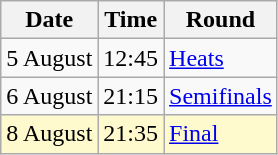<table class="wikitable">
<tr>
<th>Date</th>
<th>Time</th>
<th>Round</th>
</tr>
<tr>
<td>5 August</td>
<td>12:45</td>
<td><a href='#'>Heats</a></td>
</tr>
<tr>
<td>6 August</td>
<td>21:15</td>
<td><a href='#'>Semifinals</a></td>
</tr>
<tr style=background:lemonchiffon>
<td>8 August</td>
<td>21:35</td>
<td><a href='#'>Final</a></td>
</tr>
</table>
